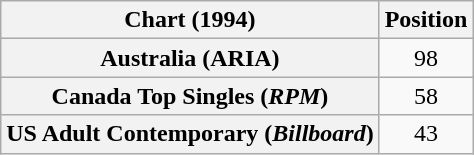<table class="wikitable sortable plainrowheaders" style="text-align:center">
<tr>
<th>Chart (1994)</th>
<th>Position</th>
</tr>
<tr>
<th scope="row">Australia (ARIA)</th>
<td>98</td>
</tr>
<tr>
<th scope="row">Canada Top Singles (<em>RPM</em>)</th>
<td>58</td>
</tr>
<tr>
<th scope="row">US Adult Contemporary (<em>Billboard</em>)</th>
<td>43</td>
</tr>
</table>
